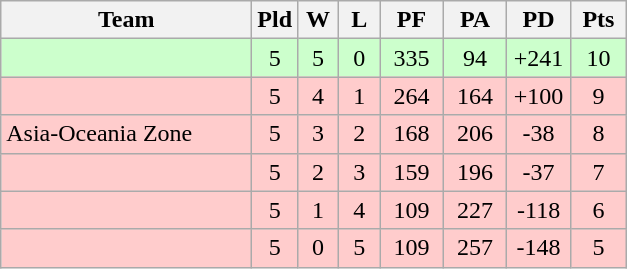<table class=wikitable style="text-align:center">
<tr>
<th width=160>Team</th>
<th width=20>Pld</th>
<th width=20>W</th>
<th width=20>L</th>
<th width=35>PF</th>
<th width=35>PA</th>
<th width=35>PD</th>
<th width=30>Pts</th>
</tr>
<tr align="center" bgcolor="#CCFFCC">
<td align=left></td>
<td>5</td>
<td>5</td>
<td>0</td>
<td>335</td>
<td>94</td>
<td>+241</td>
<td>10</td>
</tr>
<tr align="center" bgcolor="#FFCCCC">
<td align=left></td>
<td>5</td>
<td>4</td>
<td>1</td>
<td>264</td>
<td>164</td>
<td>+100</td>
<td>9</td>
</tr>
<tr align="center" bgcolor="#FFCCCC">
<td align=left> Asia-Oceania Zone</td>
<td>5</td>
<td>3</td>
<td>2</td>
<td>168</td>
<td>206</td>
<td>-38</td>
<td>8</td>
</tr>
<tr align="center" bgcolor="#FFCCCC">
<td align=left></td>
<td>5</td>
<td>2</td>
<td>3</td>
<td>159</td>
<td>196</td>
<td>-37</td>
<td>7</td>
</tr>
<tr align="center" bgcolor="#FFCCCC">
<td align=left></td>
<td>5</td>
<td>1</td>
<td>4</td>
<td>109</td>
<td>227</td>
<td>-118</td>
<td>6</td>
</tr>
<tr align="center" bgcolor="#FFCCCC">
<td align=left></td>
<td>5</td>
<td>0</td>
<td>5</td>
<td>109</td>
<td>257</td>
<td>-148</td>
<td>5</td>
</tr>
</table>
